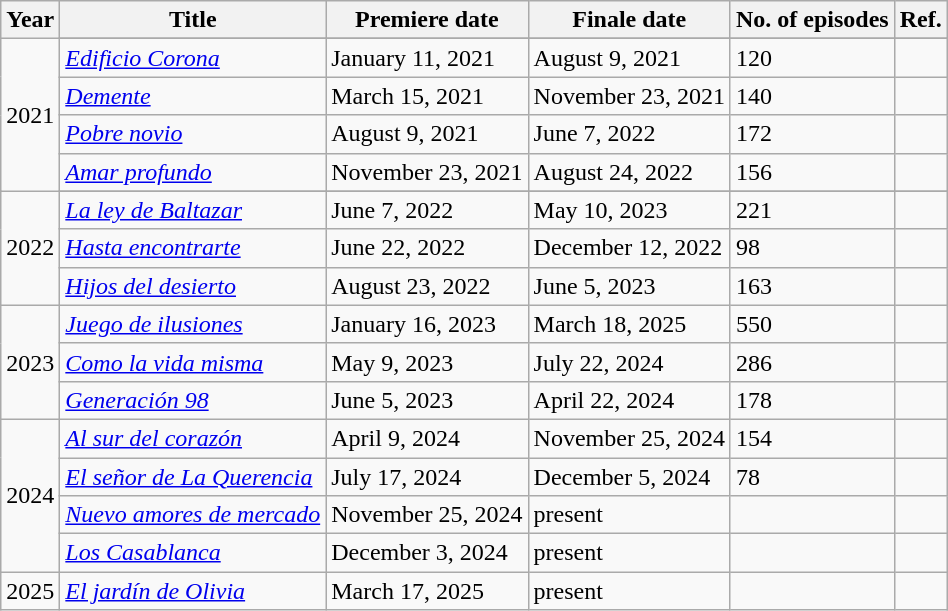<table class="wikitable">
<tr>
<th>Year</th>
<th>Title</th>
<th>Premiere date</th>
<th>Finale date</th>
<th>No. of episodes</th>
<th>Ref.</th>
</tr>
<tr>
<td rowspan="5">2021</td>
</tr>
<tr>
<td><em><a href='#'>Edificio Corona</a></em></td>
<td>January 11, 2021</td>
<td>August 9, 2021</td>
<td>120</td>
<td></td>
</tr>
<tr>
<td><em><a href='#'>Demente</a></em></td>
<td>March 15, 2021</td>
<td>November 23, 2021</td>
<td>140</td>
<td></td>
</tr>
<tr>
<td><em><a href='#'>Pobre novio</a></em></td>
<td>August 9, 2021</td>
<td>June 7, 2022</td>
<td>172</td>
<td></td>
</tr>
<tr>
<td><em><a href='#'>Amar profundo</a></em></td>
<td>November 23, 2021</td>
<td>August 24, 2022</td>
<td>156</td>
<td></td>
</tr>
<tr>
<td rowspan="4">2022</td>
</tr>
<tr>
<td><em><a href='#'>La ley de Baltazar</a></em></td>
<td>June 7, 2022</td>
<td>May 10, 2023</td>
<td>221</td>
<td></td>
</tr>
<tr>
<td><em><a href='#'>Hasta encontrarte</a></em></td>
<td>June 22, 2022</td>
<td>December 12, 2022</td>
<td>98</td>
<td></td>
</tr>
<tr>
<td><em><a href='#'>Hijos del desierto</a></em></td>
<td>August 23, 2022</td>
<td>June 5, 2023</td>
<td>163</td>
<td></td>
</tr>
<tr>
<td rowspan="3">2023</td>
<td><em><a href='#'>Juego de ilusiones</a></em></td>
<td>January 16, 2023</td>
<td>March 18, 2025</td>
<td>550</td>
<td></td>
</tr>
<tr>
<td><em><a href='#'>Como la vida misma</a></em></td>
<td>May 9, 2023</td>
<td>July 22, 2024</td>
<td>286</td>
<td></td>
</tr>
<tr>
<td><em><a href='#'>Generación 98</a></em></td>
<td>June 5, 2023</td>
<td>April 22, 2024</td>
<td>178</td>
<td></td>
</tr>
<tr>
<td rowspan="4">2024</td>
<td><em><a href='#'>Al sur del corazón</a></em></td>
<td>April 9, 2024</td>
<td>November 25, 2024</td>
<td>154</td>
<td></td>
</tr>
<tr>
<td><em><a href='#'>El señor de La Querencia</a></em></td>
<td>July 17, 2024</td>
<td>December 5, 2024</td>
<td>78</td>
<td></td>
</tr>
<tr>
<td><em><a href='#'>Nuevo amores de mercado</a></em></td>
<td>November 25, 2024</td>
<td>present</td>
<td></td>
<td></td>
</tr>
<tr>
<td><em><a href='#'>Los Casablanca</a></em></td>
<td>December 3, 2024</td>
<td>present</td>
<td></td>
<td></td>
</tr>
<tr>
<td>2025</td>
<td><em><a href='#'>El jardín de Olivia</a></em></td>
<td>March 17, 2025</td>
<td>present</td>
<td></td>
<td></td>
</tr>
</table>
